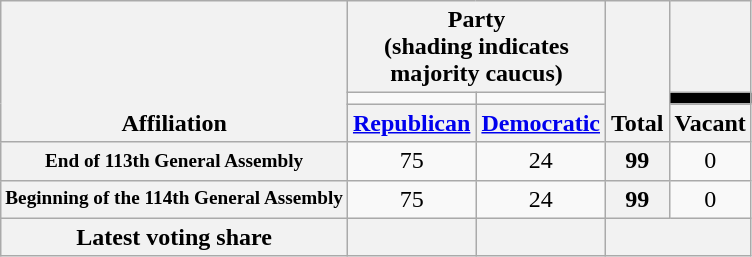<table class=wikitable style="text-align:center">
<tr style="vertical-align:bottom;">
<th rowspan=3>Affiliation</th>
<th colspan="2">Party <div>(shading indicates<br>majority caucus)</div></th>
<th rowspan=3>Total</th>
<th></th>
</tr>
<tr>
<td></td>
<td></td>
<td style="background-color:black"></td>
</tr>
<tr>
<th><a href='#'>Republican</a></th>
<th><a href='#'>Democratic</a></th>
<th>Vacant</th>
</tr>
<tr>
<th nowrap style="font-size:80%">End of 113th General Assembly</th>
<td>75</td>
<td>24</td>
<th>99</th>
<td>0</td>
</tr>
<tr>
<th nowrap style="font-size:80%">Beginning of the 114th General Assembly</th>
<td>75</td>
<td>24</td>
<th>99</th>
<td>0</td>
</tr>
<tr>
<th>Latest voting share</th>
<th></th>
<th></th>
<th colspan=2></th>
</tr>
</table>
